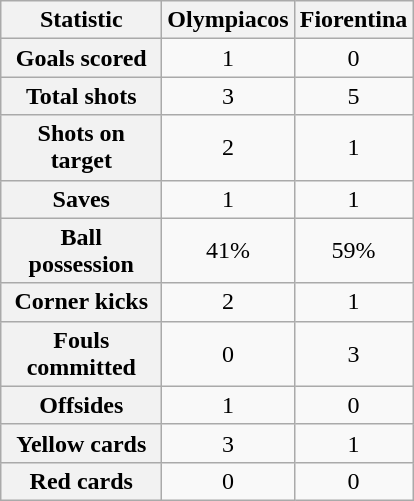<table class="wikitable plainrowheaders" style="text-align:center">
<tr>
<th scope="col" style="width:100px">Statistic</th>
<th scope="col" style="width:70px">Olympiacos</th>
<th scope="col" style="width:70px">Fiorentina</th>
</tr>
<tr>
<th scope=row>Goals scored</th>
<td>1</td>
<td>0</td>
</tr>
<tr>
<th scope=row>Total shots</th>
<td>3</td>
<td>5</td>
</tr>
<tr>
<th scope=row>Shots on target</th>
<td>2</td>
<td>1</td>
</tr>
<tr>
<th scope=row>Saves</th>
<td>1</td>
<td>1</td>
</tr>
<tr>
<th scope=row>Ball possession</th>
<td>41%</td>
<td>59%</td>
</tr>
<tr>
<th scope=row>Corner kicks</th>
<td>2</td>
<td>1</td>
</tr>
<tr>
<th scope=row>Fouls committed</th>
<td>0</td>
<td>3</td>
</tr>
<tr>
<th scope=row>Offsides</th>
<td>1</td>
<td>0</td>
</tr>
<tr>
<th scope=row>Yellow cards</th>
<td>3</td>
<td>1</td>
</tr>
<tr>
<th scope=row>Red cards</th>
<td>0</td>
<td>0</td>
</tr>
</table>
